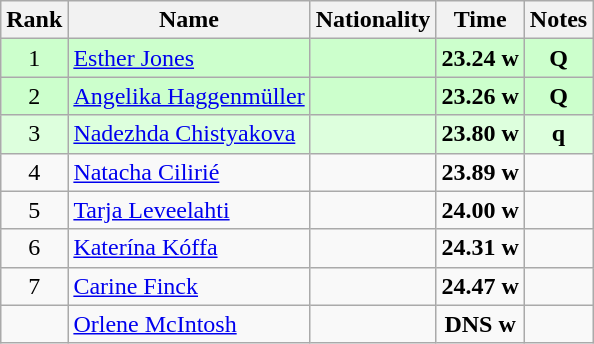<table class="wikitable sortable" style="text-align:center">
<tr>
<th>Rank</th>
<th>Name</th>
<th>Nationality</th>
<th>Time</th>
<th>Notes</th>
</tr>
<tr bgcolor=ccffcc>
<td>1</td>
<td align=left><a href='#'>Esther Jones</a></td>
<td align=left></td>
<td><strong>23.24</strong> <strong>w</strong></td>
<td><strong>Q</strong></td>
</tr>
<tr bgcolor=ccffcc>
<td>2</td>
<td align=left><a href='#'>Angelika Haggenmüller</a></td>
<td align=left></td>
<td><strong>23.26</strong> <strong>w</strong></td>
<td><strong>Q</strong></td>
</tr>
<tr bgcolor=ddffdd>
<td>3</td>
<td align=left><a href='#'>Nadezhda Chistyakova</a></td>
<td align=left></td>
<td><strong>23.80</strong> <strong>w</strong></td>
<td><strong>q</strong></td>
</tr>
<tr>
<td>4</td>
<td align=left><a href='#'>Natacha Cilirié</a></td>
<td align=left></td>
<td><strong>23.89</strong> <strong>w</strong></td>
<td></td>
</tr>
<tr>
<td>5</td>
<td align=left><a href='#'>Tarja Leveelahti</a></td>
<td align=left></td>
<td><strong>24.00</strong> <strong>w</strong></td>
<td></td>
</tr>
<tr>
<td>6</td>
<td align=left><a href='#'>Katerína Kóffa</a></td>
<td align=left></td>
<td><strong>24.31</strong> <strong>w</strong></td>
<td></td>
</tr>
<tr>
<td>7</td>
<td align=left><a href='#'>Carine Finck</a></td>
<td align=left></td>
<td><strong>24.47</strong> <strong>w</strong></td>
<td></td>
</tr>
<tr>
<td></td>
<td align=left><a href='#'>Orlene McIntosh</a></td>
<td align=left></td>
<td><strong>DNS</strong> <strong>w</strong></td>
<td></td>
</tr>
</table>
